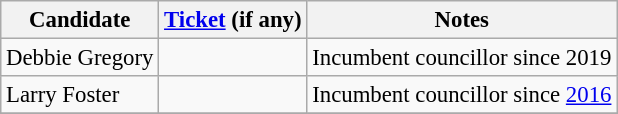<table class="wikitable" style="font-size: 95%">
<tr>
<th>Candidate</th>
<th><a href='#'>Ticket</a> (if any)</th>
<th>Notes</th>
</tr>
<tr>
<td>Debbie Gregory</td>
<td></td>
<td>Incumbent councillor since 2019</td>
</tr>
<tr>
<td>Larry Foster</td>
<td></td>
<td>Incumbent councillor since <a href='#'>2016</a></td>
</tr>
<tr>
</tr>
</table>
